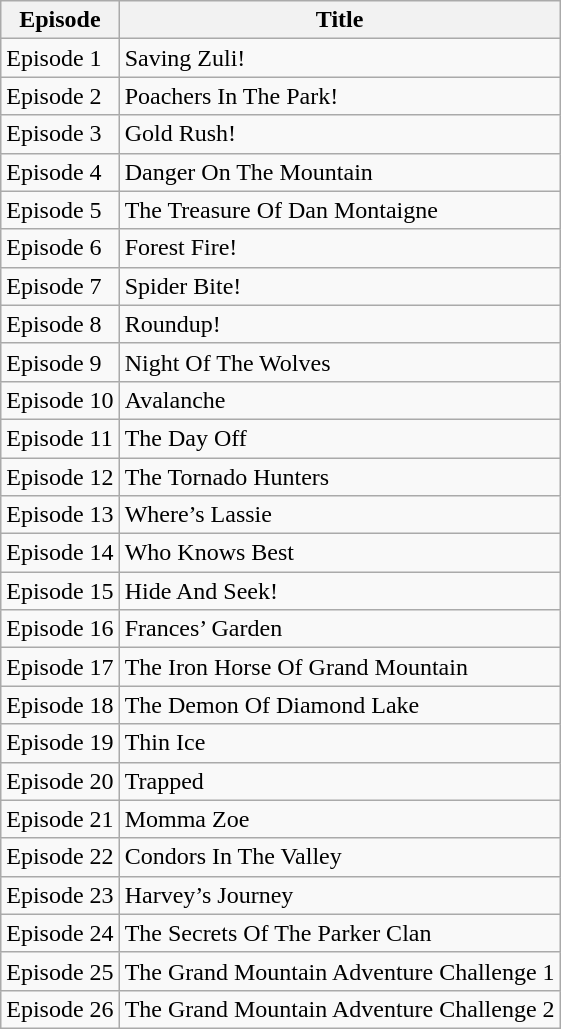<table class="wikitable">
<tr>
<th>Episode</th>
<th>Title</th>
</tr>
<tr>
<td>Episode 1</td>
<td>Saving Zuli!</td>
</tr>
<tr>
<td>Episode 2</td>
<td>Poachers In The Park!</td>
</tr>
<tr>
<td>Episode 3</td>
<td>Gold Rush!</td>
</tr>
<tr>
<td>Episode 4</td>
<td>Danger On The Mountain</td>
</tr>
<tr>
<td>Episode 5</td>
<td>The Treasure Of Dan Montaigne</td>
</tr>
<tr>
<td>Episode 6</td>
<td>Forest Fire!</td>
</tr>
<tr>
<td>Episode 7</td>
<td>Spider Bite!</td>
</tr>
<tr>
<td>Episode 8</td>
<td>Roundup!</td>
</tr>
<tr>
<td>Episode 9</td>
<td>Night Of The Wolves</td>
</tr>
<tr>
<td>Episode 10</td>
<td>Avalanche</td>
</tr>
<tr>
<td>Episode 11</td>
<td>The Day Off</td>
</tr>
<tr>
<td>Episode 12</td>
<td>The Tornado Hunters</td>
</tr>
<tr>
<td>Episode 13</td>
<td>Where’s Lassie</td>
</tr>
<tr>
<td>Episode 14</td>
<td>Who Knows Best</td>
</tr>
<tr>
<td>Episode 15</td>
<td>Hide And Seek!</td>
</tr>
<tr>
<td>Episode 16</td>
<td>Frances’ Garden</td>
</tr>
<tr>
<td>Episode 17</td>
<td>The Iron Horse Of Grand Mountain</td>
</tr>
<tr>
<td>Episode 18</td>
<td>The Demon Of Diamond Lake</td>
</tr>
<tr>
<td>Episode 19</td>
<td>Thin Ice</td>
</tr>
<tr>
<td>Episode 20</td>
<td>Trapped</td>
</tr>
<tr>
<td>Episode 21</td>
<td>Momma Zoe</td>
</tr>
<tr>
<td>Episode 22</td>
<td>Condors In The Valley</td>
</tr>
<tr>
<td>Episode 23</td>
<td>Harvey’s Journey</td>
</tr>
<tr>
<td>Episode 24</td>
<td>The Secrets Of The Parker Clan</td>
</tr>
<tr>
<td>Episode 25</td>
<td>The Grand Mountain Adventure Challenge 1</td>
</tr>
<tr>
<td>Episode 26</td>
<td>The Grand Mountain Adventure Challenge 2</td>
</tr>
</table>
